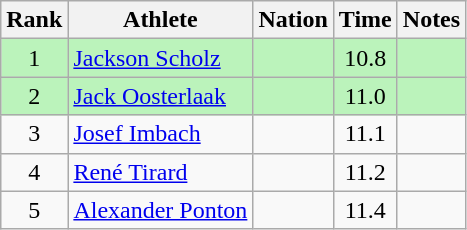<table class="wikitable sortable" style="text-align:center">
<tr>
<th>Rank</th>
<th>Athlete</th>
<th>Nation</th>
<th>Time</th>
<th>Notes</th>
</tr>
<tr bgcolor=bbf3bb>
<td>1</td>
<td align=left data-sort-value="Scholz, Jackson"><a href='#'>Jackson Scholz</a></td>
<td align=left></td>
<td>10.8</td>
<td></td>
</tr>
<tr bgcolor=bbf3bb>
<td>2</td>
<td align=left data-sort-value="Oosterlaak, Jack"><a href='#'>Jack Oosterlaak</a></td>
<td align=left></td>
<td>11.0</td>
<td></td>
</tr>
<tr>
<td>3</td>
<td align=left data-sort-value="Imbach, Josef"><a href='#'>Josef Imbach</a></td>
<td align=left></td>
<td>11.1</td>
<td></td>
</tr>
<tr>
<td>4</td>
<td align=left data-sort-value="Tirard, René"><a href='#'>René Tirard</a></td>
<td align=left></td>
<td>11.2</td>
<td></td>
</tr>
<tr>
<td>5</td>
<td align=left data-sort-value="Ponton, Alexander"><a href='#'>Alexander Ponton</a></td>
<td align=left></td>
<td>11.4</td>
<td></td>
</tr>
</table>
